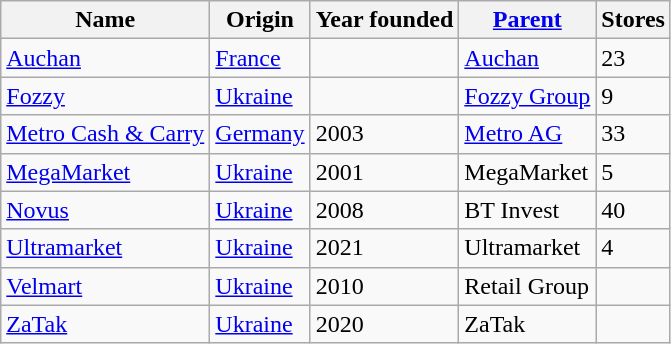<table class="wikitable sortable">
<tr>
<th>Name</th>
<th>Origin</th>
<th>Year founded</th>
<th><a href='#'>Parent</a></th>
<th>Stores</th>
</tr>
<tr>
<td><a href='#'>Auchan</a></td>
<td> <a href='#'>France</a></td>
<td></td>
<td><a href='#'>Auchan</a></td>
<td>23</td>
</tr>
<tr>
<td><a href='#'>Fozzy</a></td>
<td> <a href='#'>Ukraine</a></td>
<td></td>
<td><a href='#'>Fozzy Group</a></td>
<td>9</td>
</tr>
<tr>
<td><a href='#'>Metro Cash & Carry</a></td>
<td> <a href='#'>Germany</a></td>
<td>2003</td>
<td><a href='#'>Metro AG</a></td>
<td>33</td>
</tr>
<tr>
<td><a href='#'>MegaMarket</a></td>
<td> <a href='#'>Ukraine</a></td>
<td>2001</td>
<td>MegaMarket</td>
<td>5</td>
</tr>
<tr>
<td><a href='#'>Novus</a></td>
<td> <a href='#'>Ukraine</a></td>
<td>2008</td>
<td>BT Invest</td>
<td>40</td>
</tr>
<tr>
<td><a href='#'>Ultramarket</a></td>
<td> <a href='#'>Ukraine</a></td>
<td>2021</td>
<td>Ultramarket</td>
<td>4</td>
</tr>
<tr>
<td><a href='#'>Velmart</a></td>
<td> <a href='#'>Ukraine</a></td>
<td>2010</td>
<td>Retail Group</td>
<td></td>
</tr>
<tr>
<td><a href='#'>ZaTak</a></td>
<td> <a href='#'>Ukraine</a></td>
<td>2020</td>
<td>ZaTak</td>
<td></td>
</tr>
</table>
